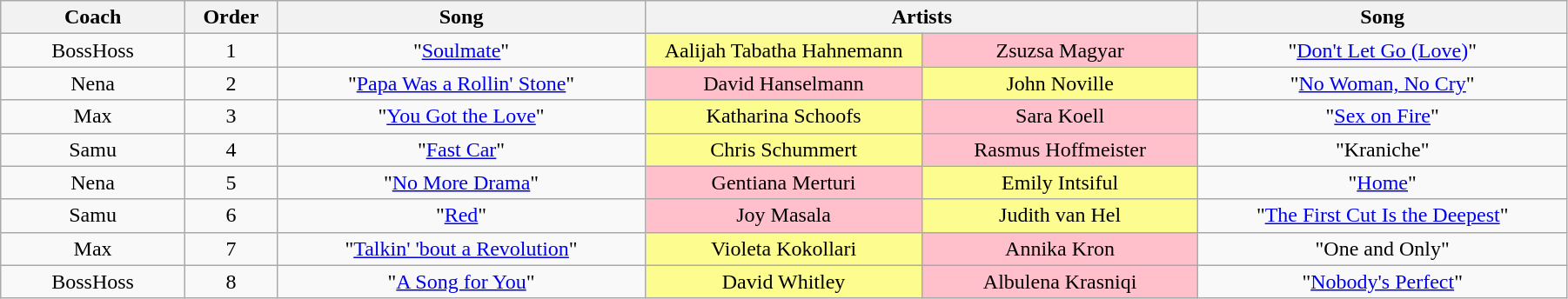<table class="wikitable" style="text-align: center; width:95%;">
<tr>
<th width="10%">Coach</th>
<th width="05%">Order</th>
<th width="20%">Song</th>
<th colspan=2 width="30%">Artists</th>
<th width="20%">Song</th>
</tr>
<tr>
<td>BossHoss</td>
<td>1</td>
<td>"<a href='#'>Soulmate</a>"</td>
<td width="15%" style="background:#fdfc8f;">Aalijah Tabatha Hahnemann</td>
<td width="15%" style="background:pink;">Zsuzsa Magyar</td>
<td>"<a href='#'>Don't Let Go (Love)</a>"</td>
</tr>
<tr>
<td>Nena</td>
<td>2</td>
<td>"<a href='#'>Papa Was a Rollin' Stone</a>"</td>
<td width="15%" style="background:pink;">David Hanselmann</td>
<td width="15%" style="background:#fdfc8f;">John Noville</td>
<td>"<a href='#'>No Woman, No Cry</a>"</td>
</tr>
<tr>
<td>Max</td>
<td>3</td>
<td>"<a href='#'>You Got the Love</a>"</td>
<td width="15%" style="background:#fdfc8f;">Katharina Schoofs</td>
<td width="15%" style="background:pink;">Sara Koell</td>
<td>"<a href='#'>Sex on Fire</a>"</td>
</tr>
<tr>
<td>Samu</td>
<td>4</td>
<td>"<a href='#'>Fast Car</a>"</td>
<td width="15%" style="background:#fdfc8f;">Chris Schummert</td>
<td width="15%" style="background:pink;">Rasmus Hoffmeister</td>
<td>"Kraniche"</td>
</tr>
<tr>
<td>Nena</td>
<td>5</td>
<td>"<a href='#'>No More Drama</a>"</td>
<td width="15%" style="background:pink;">Gentiana Merturi</td>
<td width="15%" style="background:#fdfc8f;">Emily Intsiful</td>
<td>"<a href='#'>Home</a>"</td>
</tr>
<tr>
<td>Samu</td>
<td>6</td>
<td>"<a href='#'>Red</a>"</td>
<td width="15%" style="background:pink;">Joy Masala</td>
<td width="15%" style="background:#fdfc8f;">Judith van Hel</td>
<td>"<a href='#'>The First Cut Is the Deepest</a>"</td>
</tr>
<tr>
<td>Max</td>
<td>7</td>
<td>"<a href='#'>Talkin' 'bout a Revolution</a>"</td>
<td width="15%" style="background:#fdfc8f;">Violeta Kokollari</td>
<td width="15%" style="background:pink;">Annika Kron</td>
<td>"One and Only"</td>
</tr>
<tr>
<td>BossHoss</td>
<td>8</td>
<td>"<a href='#'>A Song for You</a>"</td>
<td width="15%" style="background:#fdfc8f;">David Whitley</td>
<td width="15%" style="background:pink;">Albulena Krasniqi</td>
<td>"<a href='#'>Nobody's Perfect</a>"</td>
</tr>
</table>
